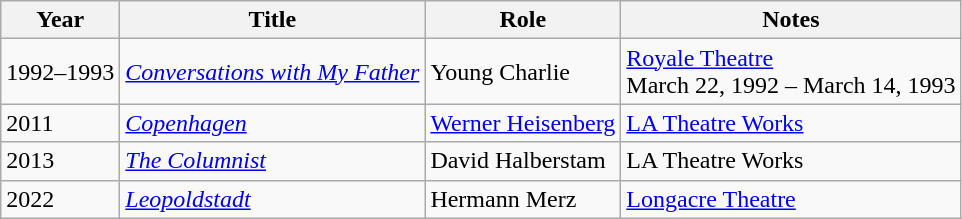<table class="wikitable">
<tr>
<th>Year</th>
<th>Title</th>
<th>Role</th>
<th class="unsortable">Notes</th>
</tr>
<tr>
<td>1992–1993</td>
<td><em><a href='#'>Conversations with My Father</a></em></td>
<td>Young Charlie</td>
<td><a href='#'>Royale Theatre</a><br>March 22, 1992 – March 14, 1993</td>
</tr>
<tr>
<td>2011</td>
<td><a href='#'><em>Copenhagen</em></a></td>
<td><a href='#'>Werner Heisenberg</a></td>
<td><a href='#'>LA Theatre Works</a></td>
</tr>
<tr>
<td>2013</td>
<td><em><a href='#'>The Columnist</a></em></td>
<td>David Halberstam</td>
<td>LA Theatre Works</td>
</tr>
<tr>
<td>2022</td>
<td><em><a href='#'>Leopoldstadt</a></em></td>
<td>Hermann Merz</td>
<td><a href='#'>Longacre Theatre</a></td>
</tr>
</table>
